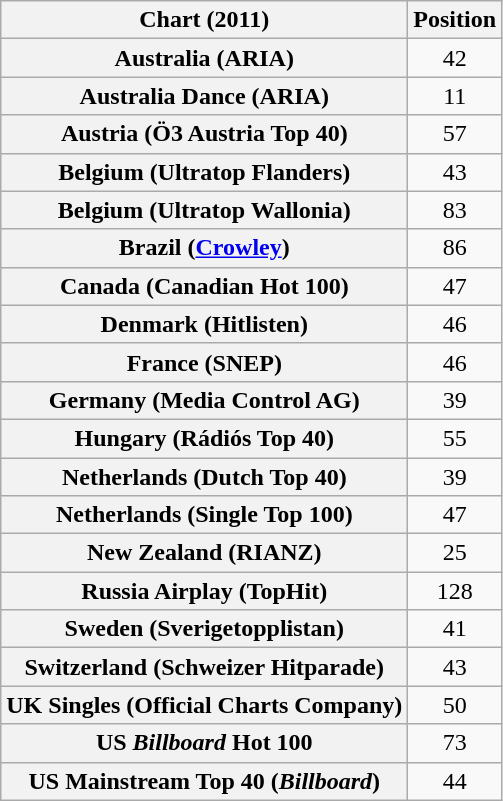<table class="wikitable plainrowheaders sortable" style="text-align:center;">
<tr>
<th scope="col">Chart (2011)</th>
<th scope="col">Position</th>
</tr>
<tr>
<th scope="row">Australia (ARIA)</th>
<td>42</td>
</tr>
<tr>
<th scope="row">Australia Dance (ARIA)</th>
<td>11</td>
</tr>
<tr>
<th scope="row">Austria (Ö3 Austria Top 40)</th>
<td>57</td>
</tr>
<tr>
<th scope="row">Belgium (Ultratop Flanders)</th>
<td>43</td>
</tr>
<tr>
<th scope="row">Belgium (Ultratop Wallonia)</th>
<td>83</td>
</tr>
<tr>
<th scope="row">Brazil (<a href='#'>Crowley</a>)</th>
<td style="text-align:center;">86</td>
</tr>
<tr>
<th scope="row">Canada (Canadian Hot 100)</th>
<td style="text-align:center;">47</td>
</tr>
<tr>
<th scope="row">Denmark (Hitlisten)</th>
<td>46</td>
</tr>
<tr>
<th scope="row">France (SNEP)</th>
<td>46</td>
</tr>
<tr>
<th scope="row">Germany (Media Control AG)</th>
<td>39</td>
</tr>
<tr>
<th scope="row">Hungary (Rádiós Top 40)</th>
<td>55</td>
</tr>
<tr>
<th scope="row">Netherlands (Dutch Top 40)</th>
<td>39</td>
</tr>
<tr>
<th scope="row">Netherlands (Single Top 100)</th>
<td style="text-align:center;">47</td>
</tr>
<tr>
<th scope="row">New Zealand (RIANZ)</th>
<td>25</td>
</tr>
<tr>
<th scope="row">Russia Airplay (TopHit)</th>
<td>128</td>
</tr>
<tr>
<th scope="row">Sweden (Sverigetopplistan)</th>
<td>41</td>
</tr>
<tr>
<th scope="row">Switzerland (Schweizer Hitparade)</th>
<td>43</td>
</tr>
<tr>
<th scope="row">UK Singles (Official Charts Company)</th>
<td>50</td>
</tr>
<tr>
<th scope="row">US <em>Billboard</em> Hot 100</th>
<td>73</td>
</tr>
<tr>
<th scope="row">US Mainstream Top 40 (<em>Billboard</em>)</th>
<td>44</td>
</tr>
</table>
